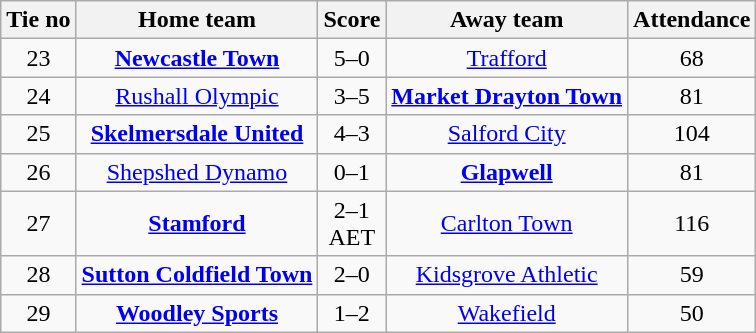<table class="wikitable" style="text-align: center">
<tr>
<th>Tie no</th>
<th>Home team</th>
<th>Score</th>
<th>Away team</th>
<th>Attendance</th>
</tr>
<tr>
<td>23</td>
<td><strong><a href='#'>Newcastle Town</a></strong></td>
<td>5–0</td>
<td><a href='#'>Trafford</a></td>
<td>68</td>
</tr>
<tr>
<td>24</td>
<td><a href='#'>Rushall Olympic</a></td>
<td>3–5</td>
<td><strong><a href='#'>Market Drayton Town</a></strong></td>
<td>81</td>
</tr>
<tr>
<td>25</td>
<td><strong><a href='#'>Skelmersdale United</a></strong></td>
<td>4–3</td>
<td><a href='#'>Salford City</a></td>
<td>104</td>
</tr>
<tr>
<td>26</td>
<td><a href='#'>Shepshed Dynamo</a></td>
<td>0–1</td>
<td><strong><a href='#'>Glapwell</a></strong></td>
<td>81</td>
</tr>
<tr>
<td>27</td>
<td><strong><a href='#'>Stamford</a></strong></td>
<td>2–1<br>AET</td>
<td><a href='#'>Carlton Town</a></td>
<td>116</td>
</tr>
<tr>
<td>28</td>
<td><strong><a href='#'>Sutton Coldfield Town</a></strong></td>
<td>2–0</td>
<td><a href='#'>Kidsgrove Athletic</a></td>
<td>59</td>
</tr>
<tr>
<td>29</td>
<td><strong><a href='#'>Woodley Sports</a></strong></td>
<td>1–2</td>
<td><a href='#'>Wakefield</a></td>
<td>50</td>
</tr>
</table>
